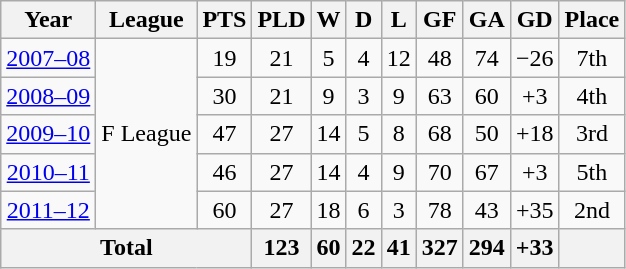<table class="wikitable" style="text-align:center">
<tr>
<th>Year</th>
<th>League</th>
<th>PTS</th>
<th>PLD</th>
<th>W</th>
<th>D</th>
<th>L</th>
<th>GF</th>
<th>GA</th>
<th>GD</th>
<th>Place</th>
</tr>
<tr>
<td><a href='#'>2007–08</a></td>
<td rowspan="5">F League</td>
<td>19</td>
<td>21</td>
<td>5</td>
<td>4</td>
<td>12</td>
<td>48</td>
<td>74</td>
<td>−26</td>
<td>7th</td>
</tr>
<tr>
<td><a href='#'>2008–09</a></td>
<td>30</td>
<td>21</td>
<td>9</td>
<td>3</td>
<td>9</td>
<td>63</td>
<td>60</td>
<td>+3</td>
<td>4th</td>
</tr>
<tr>
<td><a href='#'>2009–10</a></td>
<td>47</td>
<td>27</td>
<td>14</td>
<td>5</td>
<td>8</td>
<td>68</td>
<td>50</td>
<td>+18</td>
<td>3rd</td>
</tr>
<tr>
<td><a href='#'>2010–11</a></td>
<td>46</td>
<td>27</td>
<td>14</td>
<td>4</td>
<td>9</td>
<td>70</td>
<td>67</td>
<td>+3</td>
<td>5th</td>
</tr>
<tr>
<td><a href='#'>2011–12</a></td>
<td>60</td>
<td>27</td>
<td>18</td>
<td>6</td>
<td>3</td>
<td>78</td>
<td>43</td>
<td>+35</td>
<td>2nd</td>
</tr>
<tr>
<th colspan="3">Total</th>
<th>123</th>
<th>60</th>
<th>22</th>
<th>41</th>
<th>327</th>
<th>294</th>
<th>+33</th>
<th></th>
</tr>
</table>
